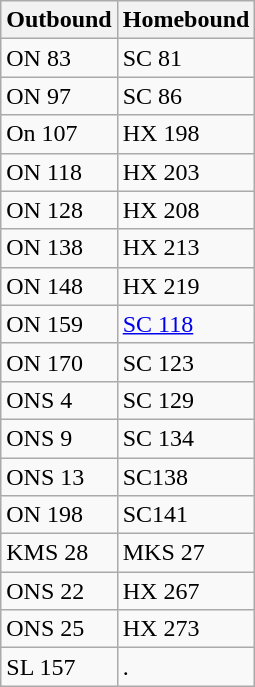<table class="wikitable" style="text-align:left">
<tr>
<th>Outbound</th>
<th>Homebound</th>
</tr>
<tr>
<td>ON 83</td>
<td>SC 81</td>
</tr>
<tr>
<td>ON 97</td>
<td>SC 86</td>
</tr>
<tr>
<td>On 107</td>
<td>HX 198</td>
</tr>
<tr>
<td>ON 118</td>
<td>HX 203</td>
</tr>
<tr>
<td>ON 128</td>
<td>HX 208</td>
</tr>
<tr>
<td>ON 138</td>
<td>HX 213</td>
</tr>
<tr>
<td>ON 148</td>
<td>HX 219</td>
</tr>
<tr>
<td>ON 159</td>
<td><a href='#'>SC 118</a></td>
</tr>
<tr>
<td>ON 170</td>
<td>SC 123</td>
</tr>
<tr>
<td>ONS 4</td>
<td>SC 129</td>
</tr>
<tr>
<td>ONS 9</td>
<td>SC 134</td>
</tr>
<tr>
<td>ONS 13</td>
<td>SC138</td>
</tr>
<tr>
<td>ON 198</td>
<td>SC141</td>
</tr>
<tr>
<td>KMS 28</td>
<td>MKS 27</td>
</tr>
<tr>
<td>ONS 22</td>
<td>HX 267</td>
</tr>
<tr>
<td>ONS 25</td>
<td>HX 273</td>
</tr>
<tr>
<td>SL 157</td>
<td>.</td>
</tr>
</table>
